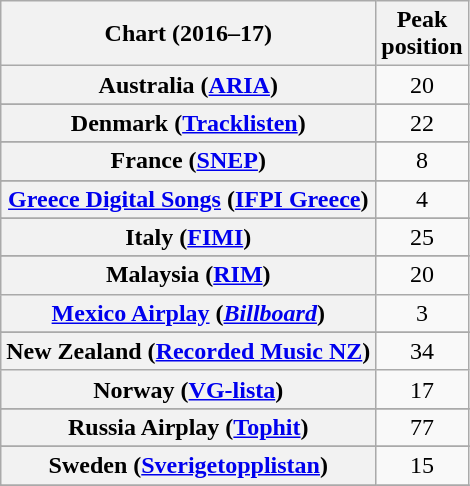<table class="wikitable sortable plainrowheaders" style="text-align:center">
<tr>
<th scope="col">Chart (2016–17)</th>
<th scope="col">Peak<br> position</th>
</tr>
<tr>
<th scope="row">Australia (<a href='#'>ARIA</a>)</th>
<td>20</td>
</tr>
<tr>
</tr>
<tr>
</tr>
<tr>
</tr>
<tr>
</tr>
<tr>
</tr>
<tr>
<th scope="row">Denmark (<a href='#'>Tracklisten</a>)</th>
<td>22</td>
</tr>
<tr>
</tr>
<tr>
<th scope="row">France (<a href='#'>SNEP</a>)</th>
<td>8</td>
</tr>
<tr>
</tr>
<tr>
<th scope="row"><a href='#'>Greece Digital Songs</a> (<a href='#'>IFPI Greece</a>)</th>
<td>4</td>
</tr>
<tr>
</tr>
<tr>
</tr>
<tr>
<th scope="row">Italy (<a href='#'>FIMI</a>)</th>
<td>25</td>
</tr>
<tr>
</tr>
<tr>
<th scope="row">Malaysia (<a href='#'>RIM</a>)</th>
<td>20</td>
</tr>
<tr>
<th scope="row"><a href='#'>Mexico Airplay</a> (<em><a href='#'>Billboard</a></em>)</th>
<td>3</td>
</tr>
<tr>
</tr>
<tr>
<th scope="row">New Zealand (<a href='#'>Recorded Music NZ</a>)</th>
<td>34</td>
</tr>
<tr>
<th scope="row">Norway (<a href='#'>VG-lista</a>)</th>
<td>17</td>
</tr>
<tr>
</tr>
<tr>
</tr>
<tr>
<th scope="row">Russia Airplay (<a href='#'>Tophit</a>)</th>
<td>77</td>
</tr>
<tr>
</tr>
<tr>
</tr>
<tr>
</tr>
<tr>
<th scope="row">Sweden (<a href='#'>Sverigetopplistan</a>)</th>
<td>15</td>
</tr>
<tr>
</tr>
<tr>
</tr>
<tr>
</tr>
<tr>
</tr>
<tr>
</tr>
</table>
